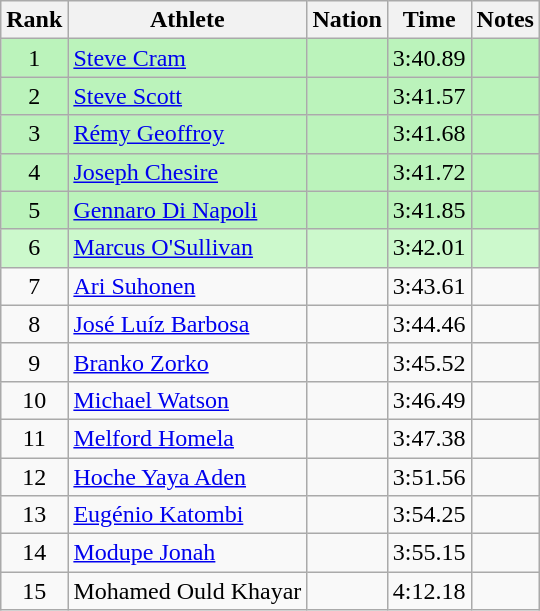<table class="wikitable sortable" style="text-align:center">
<tr>
<th>Rank</th>
<th>Athlete</th>
<th>Nation</th>
<th>Time</th>
<th>Notes</th>
</tr>
<tr bgcolor=bbf3bb>
<td>1</td>
<td align="left"><a href='#'>Steve Cram</a></td>
<td align=left></td>
<td>3:40.89</td>
<td></td>
</tr>
<tr bgcolor=bbf3bb>
<td>2</td>
<td align="left"><a href='#'>Steve Scott</a></td>
<td align=left></td>
<td>3:41.57</td>
<td></td>
</tr>
<tr bgcolor=bbf3bb>
<td>3</td>
<td align="left"><a href='#'>Rémy Geoffroy</a></td>
<td align=left></td>
<td>3:41.68</td>
<td></td>
</tr>
<tr bgcolor=bbf3bb>
<td>4</td>
<td align="left"><a href='#'>Joseph Chesire</a></td>
<td align=left></td>
<td>3:41.72</td>
<td></td>
</tr>
<tr bgcolor=bbf3bb>
<td>5</td>
<td align="left"><a href='#'>Gennaro Di Napoli</a></td>
<td align=left></td>
<td>3:41.85</td>
<td></td>
</tr>
<tr bgcolor=ccf9cc>
<td>6</td>
<td align="left"><a href='#'>Marcus O'Sullivan</a></td>
<td align=left></td>
<td>3:42.01</td>
<td></td>
</tr>
<tr>
<td>7</td>
<td align="left"><a href='#'>Ari Suhonen</a></td>
<td align=left></td>
<td>3:43.61</td>
<td></td>
</tr>
<tr>
<td>8</td>
<td align="left"><a href='#'>José Luíz Barbosa</a></td>
<td align=left></td>
<td>3:44.46</td>
<td></td>
</tr>
<tr>
<td>9</td>
<td align="left"><a href='#'>Branko Zorko</a></td>
<td align=left></td>
<td>3:45.52</td>
<td></td>
</tr>
<tr>
<td>10</td>
<td align="left"><a href='#'>Michael Watson</a></td>
<td align=left></td>
<td>3:46.49</td>
<td></td>
</tr>
<tr>
<td>11</td>
<td align="left"><a href='#'>Melford Homela</a></td>
<td align=left></td>
<td>3:47.38</td>
<td></td>
</tr>
<tr>
<td>12</td>
<td align="left"><a href='#'>Hoche Yaya Aden</a></td>
<td align=left></td>
<td>3:51.56</td>
<td></td>
</tr>
<tr>
<td>13</td>
<td align="left"><a href='#'>Eugénio Katombi</a></td>
<td align=left></td>
<td>3:54.25</td>
<td></td>
</tr>
<tr>
<td>14</td>
<td align="left"><a href='#'>Modupe Jonah</a></td>
<td align=left></td>
<td>3:55.15</td>
<td></td>
</tr>
<tr>
<td>15</td>
<td align="left">Mohamed Ould Khayar</td>
<td align=left></td>
<td>4:12.18</td>
<td></td>
</tr>
</table>
